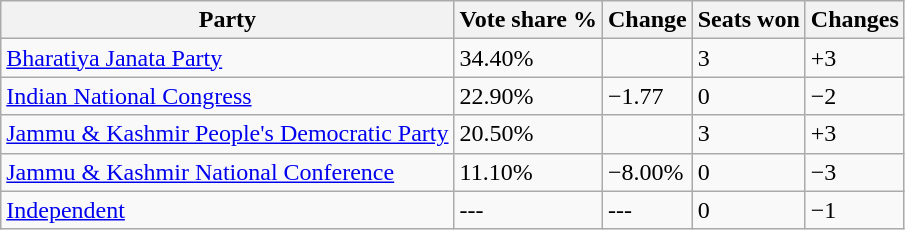<table class="wikitable sortable">
<tr>
<th>Party</th>
<th>Vote share %</th>
<th>Change</th>
<th>Seats won</th>
<th>Changes</th>
</tr>
<tr>
<td><a href='#'>Bharatiya Janata Party</a></td>
<td>34.40%</td>
<td></td>
<td>3</td>
<td>+3</td>
</tr>
<tr>
<td><a href='#'>Indian National Congress</a></td>
<td>22.90%</td>
<td>−1.77</td>
<td>0</td>
<td>−2</td>
</tr>
<tr>
<td><a href='#'>Jammu & Kashmir People's Democratic Party</a></td>
<td>20.50%</td>
<td></td>
<td>3</td>
<td>+3</td>
</tr>
<tr>
<td><a href='#'>Jammu & Kashmir National Conference</a></td>
<td>11.10%</td>
<td>−8.00%</td>
<td>0</td>
<td>−3</td>
</tr>
<tr>
<td><a href='#'>Independent</a></td>
<td>---</td>
<td>---</td>
<td>0</td>
<td>−1</td>
</tr>
</table>
